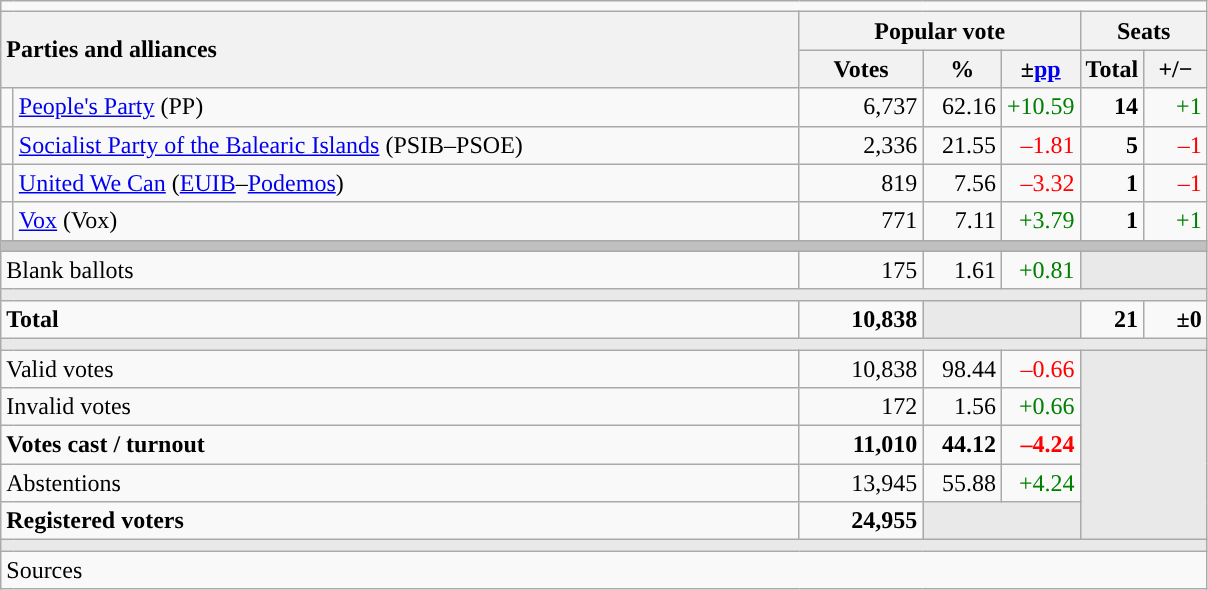<table class="wikitable" style="text-align:right;">
<tr>
<td colspan="7"></td>
</tr>
<tr>
<th style="text-align:left;" rowspan="2" colspan="2" width="525">Parties and alliances</th>
<th colspan="3">Popular vote</th>
<th colspan="2">Seats</th>
</tr>
<tr>
<th width="75">Votes</th>
<th width="45">%</th>
<th width="45">±<a href='#'>pp</a></th>
<th width="35">Total</th>
<th width="35">+/−</th>
</tr>
<tr>
<td width="1" style="color:inherit;background:"></td>
<td align="left"><a href='#'>People's Party</a> (PP)</td>
<td>6,737</td>
<td>62.16</td>
<td style="color:green;">+10.59</td>
<td><strong>14</strong></td>
<td style="color:green;">+1</td>
</tr>
<tr>
<td style="color:inherit;background:"></td>
<td align="left"><a href='#'>Socialist Party of the Balearic Islands</a> (PSIB–PSOE)</td>
<td>2,336</td>
<td>21.55</td>
<td style="color:red;">–1.81</td>
<td><strong>5</strong></td>
<td style="color:red;">–1</td>
</tr>
<tr>
<td style="color:inherit;background:"></td>
<td align="left"><a href='#'>United We Can</a> (<a href='#'>EUIB</a>–<a href='#'>Podemos</a>)</td>
<td>819</td>
<td>7.56</td>
<td style="color:red;">–3.32</td>
<td><strong>1</strong></td>
<td style="color:red;">–1</td>
</tr>
<tr>
<td style="color:inherit;background:"></td>
<td align="left"><a href='#'>Vox</a> (Vox)</td>
<td>771</td>
<td>7.11</td>
<td style="color:green;">+3.79</td>
<td><strong>1</strong></td>
<td style="color:green;">+1</td>
</tr>
<tr>
<td colspan="7" bgcolor="#C0C0C0"></td>
</tr>
<tr>
<td align="left" colspan="2">Blank ballots</td>
<td>175</td>
<td>1.61</td>
<td style="color:green;">+0.81</td>
<td bgcolor="#E9E9E9" colspan="2"></td>
</tr>
<tr>
<td colspan="7" bgcolor="#E9E9E9"></td>
</tr>
<tr style="font-weight:bold;">
<td align="left" colspan="2">Total</td>
<td>10,838</td>
<td bgcolor="#E9E9E9" colspan="2"></td>
<td>21</td>
<td>±0</td>
</tr>
<tr>
<td colspan="7" bgcolor="#E9E9E9"></td>
</tr>
<tr>
<td align="left" colspan="2">Valid votes</td>
<td>10,838</td>
<td>98.44</td>
<td style="color:red;">–0.66</td>
<td bgcolor="#E9E9E9" colspan="2" rowspan="5"></td>
</tr>
<tr>
<td align="left" colspan="2">Invalid votes</td>
<td>172</td>
<td>1.56</td>
<td style="color:green;">+0.66</td>
</tr>
<tr style="font-weight:bold;">
<td align="left" colspan="2">Votes cast / turnout</td>
<td>11,010</td>
<td>44.12</td>
<td style="color:red;">–4.24</td>
</tr>
<tr>
<td align="left" colspan="2">Abstentions</td>
<td>13,945</td>
<td>55.88</td>
<td style="color:green;">+4.24</td>
</tr>
<tr style="font-weight:bold;">
<td align="left" colspan="2">Registered voters</td>
<td>24,955</td>
<td bgcolor="#E9E9E9" colspan="2"></td>
</tr>
<tr>
<td colspan="7" bgcolor="#E9E9E9"></td>
</tr>
<tr>
<td align="left" colspan="7">Sources</td>
</tr>
</table>
